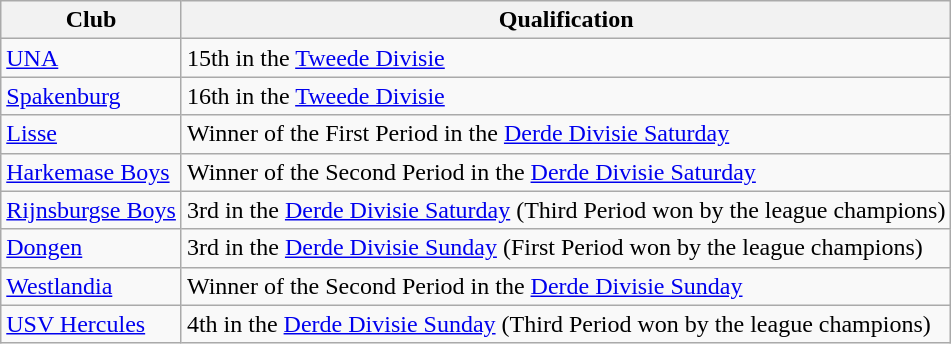<table class="wikitable">
<tr>
<th>Club</th>
<th>Qualification</th>
</tr>
<tr>
<td><a href='#'>UNA</a></td>
<td>15th in the <a href='#'>Tweede Divisie</a></td>
</tr>
<tr>
<td><a href='#'>Spakenburg</a></td>
<td>16th in the <a href='#'>Tweede Divisie</a></td>
</tr>
<tr>
<td><a href='#'>Lisse</a></td>
<td>Winner of the First Period in the <a href='#'>Derde Divisie Saturday</a></td>
</tr>
<tr>
<td><a href='#'>Harkemase Boys</a></td>
<td>Winner of the Second Period in the <a href='#'>Derde Divisie Saturday</a></td>
</tr>
<tr>
<td><a href='#'>Rijnsburgse Boys</a></td>
<td>3rd in the <a href='#'>Derde Divisie Saturday</a> (Third Period won by the league champions)</td>
</tr>
<tr>
<td><a href='#'>Dongen</a></td>
<td>3rd in the <a href='#'>Derde Divisie Sunday</a> (First Period won by the league champions)</td>
</tr>
<tr>
<td><a href='#'>Westlandia</a></td>
<td>Winner of the Second Period in the <a href='#'>Derde Divisie Sunday</a></td>
</tr>
<tr>
<td><a href='#'>USV Hercules</a></td>
<td>4th in the <a href='#'>Derde Divisie Sunday</a> (Third Period won by the league champions)</td>
</tr>
</table>
